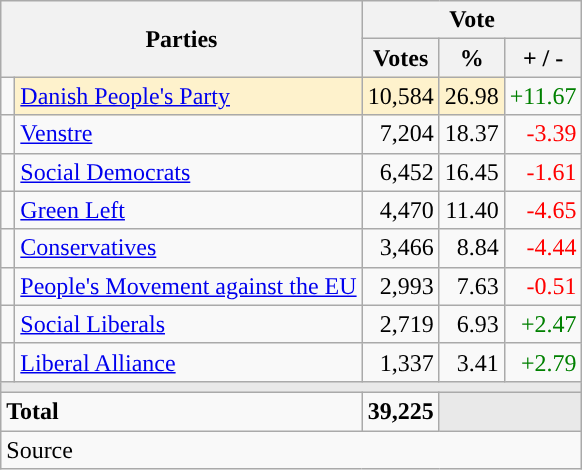<table class="wikitable" style="text-align:right;">
<tr>
<th style="text-align:centre;" rowspan="2" colspan="2" width="225">Parties</th>
<th colspan="3">Vote</th>
</tr>
<tr>
<th width="15">Votes</th>
<th width="15">%</th>
<th width="15">+ / -</th>
</tr>
<tr>
<td width="2" style="color:inherit;background:"></td>
<td bgcolor=#fef2cc   align="left"><a href='#'>Danish People's Party</a></td>
<td bgcolor=#fef2cc>10,584</td>
<td bgcolor=#fef2cc>26.98</td>
<td style=color:green;>+11.67</td>
</tr>
<tr>
<td width="2" style="color:inherit;background:"></td>
<td align="left"><a href='#'>Venstre</a></td>
<td>7,204</td>
<td>18.37</td>
<td style=color:red;>-3.39</td>
</tr>
<tr>
<td width="2" style="color:inherit;background:"></td>
<td align="left"><a href='#'>Social Democrats</a></td>
<td>6,452</td>
<td>16.45</td>
<td style=color:red;>-1.61</td>
</tr>
<tr>
<td width="2" style="color:inherit;background:"></td>
<td align="left"><a href='#'>Green Left</a></td>
<td>4,470</td>
<td>11.40</td>
<td style=color:red;>-4.65</td>
</tr>
<tr>
<td width="2" style="color:inherit;background:"></td>
<td align="left"><a href='#'>Conservatives</a></td>
<td>3,466</td>
<td>8.84</td>
<td style=color:red;>-4.44</td>
</tr>
<tr>
<td width="2" style="color:inherit;background:"></td>
<td align="left"><a href='#'>People's Movement against the EU</a></td>
<td>2,993</td>
<td>7.63</td>
<td style=color:red;>-0.51</td>
</tr>
<tr>
<td width="2" style="color:inherit;background:"></td>
<td align="left"><a href='#'>Social Liberals</a></td>
<td>2,719</td>
<td>6.93</td>
<td style=color:green;>+2.47</td>
</tr>
<tr>
<td width="2" style="color:inherit;background:"></td>
<td align="left"><a href='#'>Liberal Alliance</a></td>
<td>1,337</td>
<td>3.41</td>
<td style=color:green;>+2.79</td>
</tr>
<tr>
<td colspan="7" bgcolor="#E9E9E9"></td>
</tr>
<tr>
<td align="left" colspan="2"><strong>Total</strong></td>
<td><strong>39,225</strong></td>
<td bgcolor="#E9E9E9" colspan="2"></td>
</tr>
<tr>
<td align="left" colspan="6">Source</td>
</tr>
</table>
